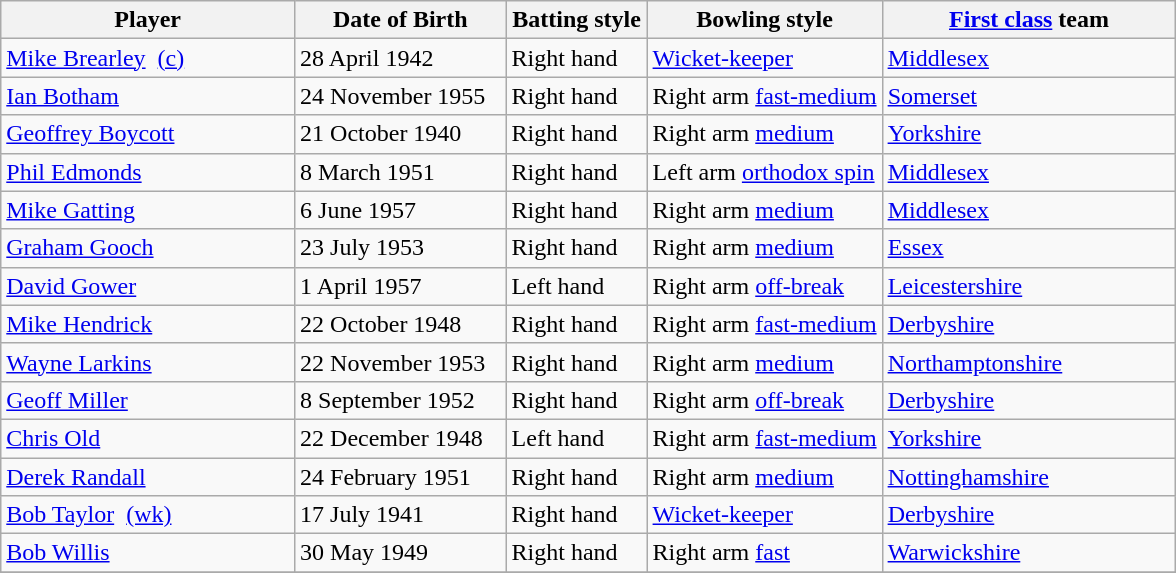<table class="wikitable">
<tr>
<th width="25%">Player</th>
<th width="18%">Date of Birth</th>
<th width="12%">Batting style</th>
<th width="20%">Bowling style</th>
<th width="25%"><a href='#'>First class</a> team</th>
</tr>
<tr>
<td><a href='#'>Mike Brearley</a>  <a href='#'>(c)</a></td>
<td>28 April 1942</td>
<td>Right hand</td>
<td><a href='#'>Wicket-keeper</a></td>
<td> <a href='#'>Middlesex</a></td>
</tr>
<tr>
<td><a href='#'>Ian Botham</a></td>
<td>24 November 1955</td>
<td>Right hand</td>
<td>Right arm <a href='#'>fast-medium</a></td>
<td> <a href='#'>Somerset</a></td>
</tr>
<tr>
<td><a href='#'>Geoffrey Boycott</a></td>
<td>21 October 1940</td>
<td>Right hand</td>
<td>Right arm <a href='#'>medium</a></td>
<td> <a href='#'>Yorkshire</a></td>
</tr>
<tr>
<td><a href='#'>Phil Edmonds</a></td>
<td>8 March 1951</td>
<td>Right hand</td>
<td>Left arm <a href='#'>orthodox spin</a></td>
<td> <a href='#'>Middlesex</a></td>
</tr>
<tr>
<td><a href='#'>Mike Gatting</a></td>
<td>6 June 1957</td>
<td>Right hand</td>
<td>Right arm <a href='#'>medium</a></td>
<td> <a href='#'>Middlesex</a></td>
</tr>
<tr>
<td><a href='#'>Graham Gooch</a></td>
<td>23 July 1953</td>
<td>Right hand</td>
<td>Right arm <a href='#'>medium</a></td>
<td> <a href='#'>Essex</a></td>
</tr>
<tr>
<td><a href='#'>David Gower</a></td>
<td>1 April 1957</td>
<td>Left hand</td>
<td>Right arm <a href='#'>off-break</a></td>
<td> <a href='#'>Leicestershire</a></td>
</tr>
<tr>
<td><a href='#'>Mike Hendrick</a></td>
<td>22 October 1948</td>
<td>Right hand</td>
<td>Right arm <a href='#'>fast-medium</a></td>
<td> <a href='#'>Derbyshire</a></td>
</tr>
<tr>
<td><a href='#'>Wayne Larkins</a></td>
<td>22 November 1953</td>
<td>Right hand</td>
<td>Right arm <a href='#'>medium</a></td>
<td> <a href='#'>Northamptonshire</a></td>
</tr>
<tr>
<td><a href='#'>Geoff Miller</a></td>
<td>8 September 1952</td>
<td>Right hand</td>
<td>Right arm <a href='#'>off-break</a></td>
<td> <a href='#'>Derbyshire</a></td>
</tr>
<tr>
<td><a href='#'>Chris Old</a></td>
<td>22 December 1948</td>
<td>Left hand</td>
<td>Right arm <a href='#'>fast-medium</a></td>
<td> <a href='#'>Yorkshire</a></td>
</tr>
<tr>
<td><a href='#'>Derek Randall</a></td>
<td>24 February 1951</td>
<td>Right hand</td>
<td>Right arm <a href='#'>medium</a></td>
<td> <a href='#'>Nottinghamshire</a></td>
</tr>
<tr>
<td><a href='#'>Bob Taylor</a>  <a href='#'>(wk)</a></td>
<td>17 July 1941</td>
<td>Right hand</td>
<td><a href='#'>Wicket-keeper</a></td>
<td> <a href='#'>Derbyshire</a></td>
</tr>
<tr>
<td><a href='#'>Bob Willis</a></td>
<td>30 May 1949</td>
<td>Right hand</td>
<td>Right arm <a href='#'>fast</a></td>
<td> <a href='#'>Warwickshire</a></td>
</tr>
<tr>
</tr>
</table>
